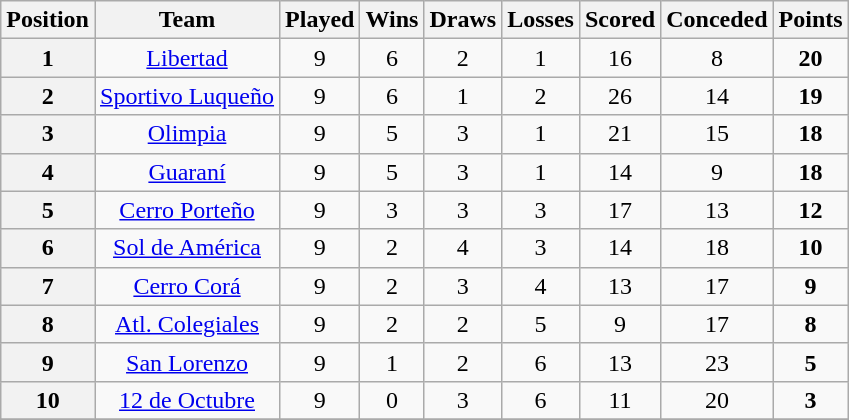<table class="wikitable" style="text-align:center">
<tr>
<th>Position</th>
<th>Team</th>
<th>Played</th>
<th>Wins</th>
<th>Draws</th>
<th>Losses</th>
<th>Scored</th>
<th>Conceded</th>
<th>Points</th>
</tr>
<tr>
<th>1</th>
<td><a href='#'>Libertad</a></td>
<td>9</td>
<td>6</td>
<td>2</td>
<td>1</td>
<td>16</td>
<td>8</td>
<td><strong>20</strong></td>
</tr>
<tr>
<th>2</th>
<td><a href='#'>Sportivo Luqueño</a></td>
<td>9</td>
<td>6</td>
<td>1</td>
<td>2</td>
<td>26</td>
<td>14</td>
<td><strong>19</strong></td>
</tr>
<tr>
<th>3</th>
<td><a href='#'>Olimpia</a></td>
<td>9</td>
<td>5</td>
<td>3</td>
<td>1</td>
<td>21</td>
<td>15</td>
<td><strong>18</strong></td>
</tr>
<tr>
<th>4</th>
<td><a href='#'>Guaraní</a></td>
<td>9</td>
<td>5</td>
<td>3</td>
<td>1</td>
<td>14</td>
<td>9</td>
<td><strong>18</strong></td>
</tr>
<tr>
<th>5</th>
<td><a href='#'>Cerro Porteño</a></td>
<td>9</td>
<td>3</td>
<td>3</td>
<td>3</td>
<td>17</td>
<td>13</td>
<td><strong>12</strong></td>
</tr>
<tr>
<th>6</th>
<td><a href='#'>Sol de América</a></td>
<td>9</td>
<td>2</td>
<td>4</td>
<td>3</td>
<td>14</td>
<td>18</td>
<td><strong>10</strong></td>
</tr>
<tr>
<th>7</th>
<td><a href='#'>Cerro Corá</a></td>
<td>9</td>
<td>2</td>
<td>3</td>
<td>4</td>
<td>13</td>
<td>17</td>
<td><strong>9</strong></td>
</tr>
<tr>
<th>8</th>
<td><a href='#'>Atl. Colegiales</a></td>
<td>9</td>
<td>2</td>
<td>2</td>
<td>5</td>
<td>9</td>
<td>17</td>
<td><strong>8</strong></td>
</tr>
<tr>
<th>9</th>
<td><a href='#'>San Lorenzo</a></td>
<td>9</td>
<td>1</td>
<td>2</td>
<td>6</td>
<td>13</td>
<td>23</td>
<td><strong>5</strong></td>
</tr>
<tr>
<th>10</th>
<td><a href='#'>12 de Octubre</a></td>
<td>9</td>
<td>0</td>
<td>3</td>
<td>6</td>
<td>11</td>
<td>20</td>
<td><strong>3</strong></td>
</tr>
<tr>
</tr>
</table>
